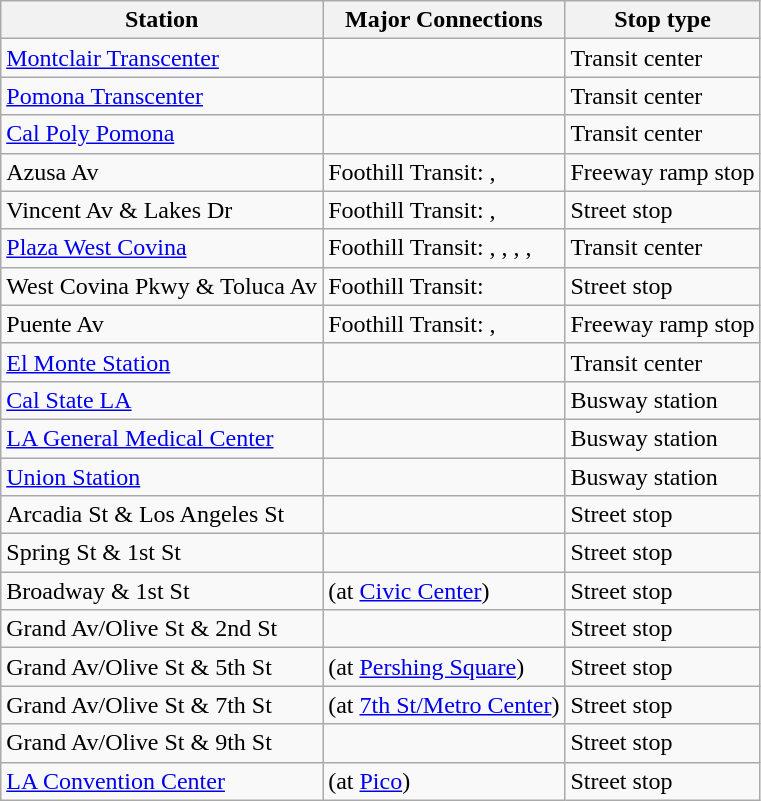<table class="wikitable">
<tr>
<th>Station</th>
<th>Major Connections</th>
<th>Stop type</th>
</tr>
<tr>
<td><a href='#'>Montclair Transcenter</a></td>
<td></td>
<td>Transit center</td>
</tr>
<tr>
<td><a href='#'>Pomona Transcenter</a></td>
<td></td>
<td>Transit center</td>
</tr>
<tr>
<td><a href='#'>Cal Poly Pomona</a><br></td>
<td></td>
<td>Transit center</td>
</tr>
<tr>
<td>Azusa Av</td>
<td>Foothill Transit: , </td>
<td>Freeway ramp stop</td>
</tr>
<tr>
<td>Vincent Av & Lakes Dr</td>
<td>Foothill Transit: , </td>
<td>Street stop</td>
</tr>
<tr>
<td><a href='#'>Plaza West Covina</a><br></td>
<td>Foothill Transit: , , , , </td>
<td>Transit center</td>
</tr>
<tr>
<td>West Covina Pkwy & Toluca Av</td>
<td>Foothill Transit: </td>
<td>Street stop</td>
</tr>
<tr>
<td>Puente Av</td>
<td>Foothill Transit: , </td>
<td>Freeway ramp stop</td>
</tr>
<tr>
<td><a href='#'>El Monte Station</a></td>
<td></td>
<td>Transit center</td>
</tr>
<tr>
<td><a href='#'>Cal State LA</a></td>
<td></td>
<td>Busway station</td>
</tr>
<tr>
<td><a href='#'>LA General Medical Center</a></td>
<td></td>
<td>Busway station</td>
</tr>
<tr>
<td><a href='#'>Union Station</a><br></td>
<td></td>
<td>Busway station</td>
</tr>
<tr>
<td>Arcadia St & Los Angeles St</td>
<td></td>
<td>Street stop</td>
</tr>
<tr>
<td>Spring St & 1st St</td>
<td></td>
<td>Street stop</td>
</tr>
<tr>
<td>Broadway & 1st St</td>
<td> (at <a href='#'>Civic Center</a>)</td>
<td>Street stop</td>
</tr>
<tr>
<td>Grand Av/Olive St & 2nd St</td>
<td></td>
<td>Street stop</td>
</tr>
<tr>
<td>Grand Av/Olive St & 5th St</td>
<td> (at <a href='#'>Pershing Square</a>)</td>
<td>Street stop</td>
</tr>
<tr>
<td>Grand Av/Olive St & 7th St</td>
<td> (at <a href='#'>7th St/Metro Center</a>)</td>
<td>Street stop</td>
</tr>
<tr>
<td>Grand Av/Olive St & 9th St</td>
<td></td>
<td>Street stop</td>
</tr>
<tr>
<td><a href='#'>LA Convention Center</a><br></td>
<td> (at <a href='#'>Pico</a>)</td>
<td>Street stop</td>
</tr>
</table>
